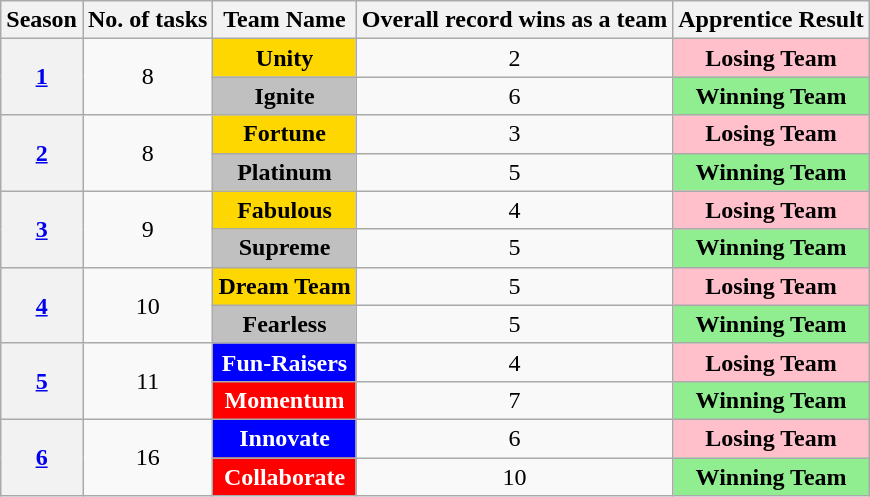<table class="wikitable" style="text-align: center;">
<tr>
<th scope="col">Season</th>
<th scope="col">No. of tasks</th>
<th scope="col">Team Name</th>
<th scope="col">Overall record wins as a team</th>
<th scope="col">Apprentice Result</th>
</tr>
<tr>
<th rowspan="2"><a href='#'>1</a></th>
<td rowspan=2>8</td>
<th style="text-align:center; background:gold;">Unity</th>
<td>2</td>
<th style="text-align:center; background:pink;">Losing Team</th>
</tr>
<tr>
<th style="text-align:center; background:silver;">Ignite</th>
<td>6</td>
<th style="text-align:center; background:lightgreen;">Winning Team</th>
</tr>
<tr>
<th rowspan="2"><a href='#'>2</a></th>
<td rowspan=2>8</td>
<th style="text-align:center; background:gold;">Fortune</th>
<td>3</td>
<th style="text-align:center; background:pink;">Losing Team</th>
</tr>
<tr>
<th style="text-align:center; background:silver;">Platinum</th>
<td>5</td>
<th style="text-align:center; background:lightgreen;">Winning Team</th>
</tr>
<tr>
<th rowspan="2"><a href='#'>3</a></th>
<td rowspan=2>9</td>
<th style="text-align:center; background:gold;">Fabulous</th>
<td>4</td>
<th style="text-align:center; background:pink;">Losing Team</th>
</tr>
<tr>
<th style="text-align:center; background:silver;">Supreme</th>
<td>5</td>
<th style="text-align:center; background:lightgreen;">Winning Team</th>
</tr>
<tr>
<th rowspan="2"><a href='#'>4</a></th>
<td rowspan=2>10</td>
<th style="text-align:center; background:gold;">Dream Team</th>
<td>5</td>
<th style="text-align:center; background:pink;">Losing Team</th>
</tr>
<tr>
<th style="text-align:center; background:silver;">Fearless</th>
<td>5</td>
<th style="text-align:center; background:lightgreen;">Winning Team</th>
</tr>
<tr>
<th rowspan="2"><a href='#'>5</a></th>
<td rowspan=2>11</td>
<th style="text-align:center; background:blue;color:white;">Fun-Raisers</th>
<td>4</td>
<th style="text-align:center; background:pink;">Losing Team</th>
</tr>
<tr>
<th style="text-align:center; background:red;color:white;">Momentum</th>
<td>7</td>
<th style="text-align:center; background:lightgreen;">Winning Team</th>
</tr>
<tr>
<th rowspan="2"><a href='#'>6</a></th>
<td rowspan=2>16</td>
<th style="text-align:center; background:blue;color:white;">Innovate</th>
<td>6</td>
<th style="text-align:center; background:pink;">Losing Team</th>
</tr>
<tr>
<th style="text-align:center; background:red;color:white;">Collaborate</th>
<td>10</td>
<th style="text-align:center; background:lightgreen;">Winning Team</th>
</tr>
</table>
